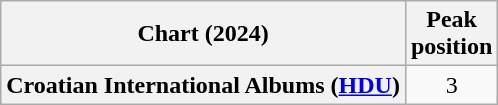<table class="wikitable sortable plainrowheaders" style="text-align:center">
<tr>
<th scope="col">Chart (2024)</th>
<th scope="col">Peak<br>position</th>
</tr>
<tr>
<th scope="row">Croatian International Albums (<a href='#'>HDU</a>)</th>
<td>3</td>
</tr>
</table>
